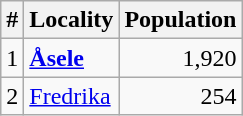<table class="wikitable">
<tr>
<th>#</th>
<th>Locality</th>
<th>Population</th>
</tr>
<tr>
<td>1</td>
<td><strong><a href='#'>Åsele</a></strong></td>
<td align="right">1,920</td>
</tr>
<tr>
<td>2</td>
<td><a href='#'>Fredrika</a></td>
<td align="right">254</td>
</tr>
</table>
